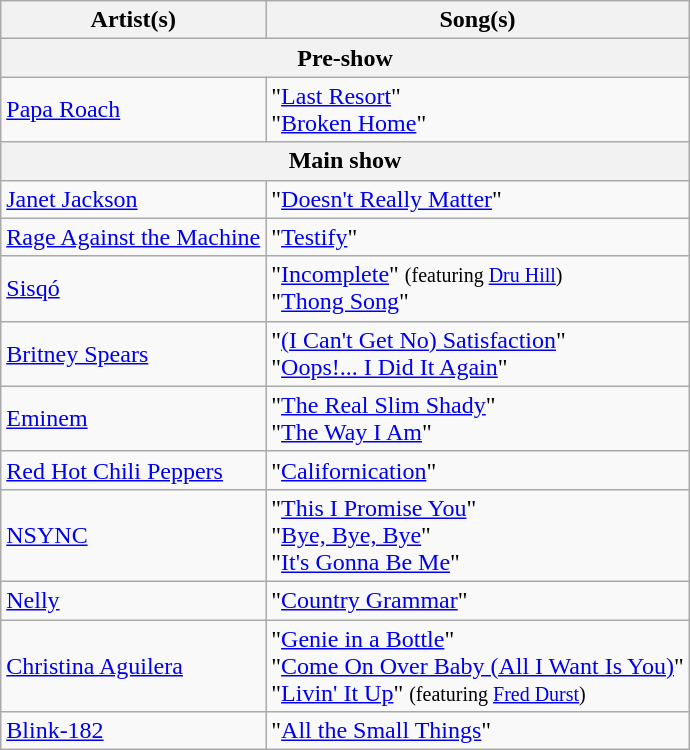<table class="wikitable plainrowheaders">
<tr>
<th scope="col">Artist(s)</th>
<th scope="col">Song(s)</th>
</tr>
<tr>
<th colspan="2">Pre-show</th>
</tr>
<tr>
<td><a href='#'>Papa Roach</a></td>
<td>"<a href='#'>Last Resort</a>" <br> "<a href='#'>Broken Home</a>"</td>
</tr>
<tr>
<th colspan="2">Main show</th>
</tr>
<tr>
<td><a href='#'>Janet Jackson</a></td>
<td>"<a href='#'>Doesn't Really Matter</a>"</td>
</tr>
<tr>
<td><a href='#'>Rage Against the Machine</a></td>
<td>"<a href='#'>Testify</a>"</td>
</tr>
<tr>
<td><a href='#'>Sisqó</a></td>
<td>"<a href='#'>Incomplete</a>" <small>(featuring <a href='#'>Dru Hill</a>)</small> <br> "<a href='#'>Thong Song</a>"</td>
</tr>
<tr>
<td><a href='#'>Britney Spears</a></td>
<td>"<a href='#'>(I Can't Get No) Satisfaction</a>" <br> "<a href='#'>Oops!... I Did It Again</a>"</td>
</tr>
<tr>
<td><a href='#'>Eminem</a></td>
<td>"<a href='#'>The Real Slim Shady</a>" <br> "<a href='#'>The Way I Am</a>"</td>
</tr>
<tr>
<td><a href='#'>Red Hot Chili Peppers</a></td>
<td>"<a href='#'>Californication</a>"</td>
</tr>
<tr>
<td><a href='#'>NSYNC</a></td>
<td>"<a href='#'>This I Promise You</a>" <br> "<a href='#'>Bye, Bye, Bye</a>" <br> "<a href='#'>It's Gonna Be Me</a>"</td>
</tr>
<tr>
<td><a href='#'>Nelly</a></td>
<td>"<a href='#'>Country Grammar</a>"</td>
</tr>
<tr>
<td><a href='#'>Christina Aguilera</a></td>
<td>"<a href='#'>Genie in a Bottle</a>" <br> "<a href='#'>Come On Over Baby (All I Want Is You)</a>" <br> "<a href='#'>Livin' It Up</a>" <small>(featuring <a href='#'>Fred Durst</a>)</small></td>
</tr>
<tr>
<td><a href='#'>Blink-182</a></td>
<td>"<a href='#'>All the Small Things</a>"</td>
</tr>
</table>
